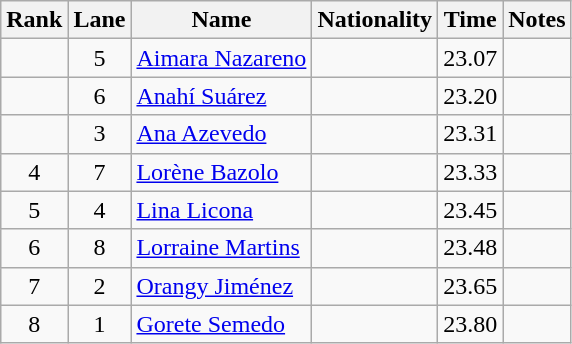<table class="wikitable sortable" style="text-align:center">
<tr>
<th>Rank</th>
<th>Lane</th>
<th>Name</th>
<th>Nationality</th>
<th>Time</th>
<th>Notes</th>
</tr>
<tr>
<td></td>
<td>5</td>
<td align=left><a href='#'>Aimara Nazareno</a></td>
<td align=left></td>
<td>23.07</td>
<td></td>
</tr>
<tr>
<td></td>
<td>6</td>
<td align=left><a href='#'>Anahí Suárez</a></td>
<td align=left></td>
<td>23.20</td>
<td></td>
</tr>
<tr>
<td></td>
<td>3</td>
<td align=left><a href='#'>Ana Azevedo</a></td>
<td align=left></td>
<td>23.31</td>
<td></td>
</tr>
<tr>
<td>4</td>
<td>7</td>
<td align=left><a href='#'>Lorène Bazolo</a></td>
<td align=left></td>
<td>23.33</td>
<td></td>
</tr>
<tr>
<td>5</td>
<td>4</td>
<td align=left><a href='#'>Lina Licona</a></td>
<td align=left></td>
<td>23.45</td>
<td><strong></strong></td>
</tr>
<tr>
<td>6</td>
<td>8</td>
<td align=left><a href='#'>Lorraine Martins</a></td>
<td align=left></td>
<td>23.48</td>
<td></td>
</tr>
<tr>
<td>7</td>
<td>2</td>
<td align=left><a href='#'>Orangy Jiménez</a></td>
<td align=left></td>
<td>23.65</td>
<td></td>
</tr>
<tr>
<td>8</td>
<td>1</td>
<td align=left><a href='#'>Gorete Semedo</a></td>
<td align=left></td>
<td>23.80</td>
<td></td>
</tr>
</table>
